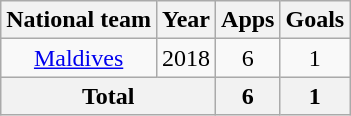<table class="wikitable" style="text-align:center">
<tr>
<th>National team</th>
<th>Year</th>
<th>Apps</th>
<th>Goals</th>
</tr>
<tr>
<td rowspan="1"><a href='#'>Maldives</a></td>
<td>2018</td>
<td>6</td>
<td>1</td>
</tr>
<tr>
<th colspan=2>Total</th>
<th>6</th>
<th>1</th>
</tr>
</table>
